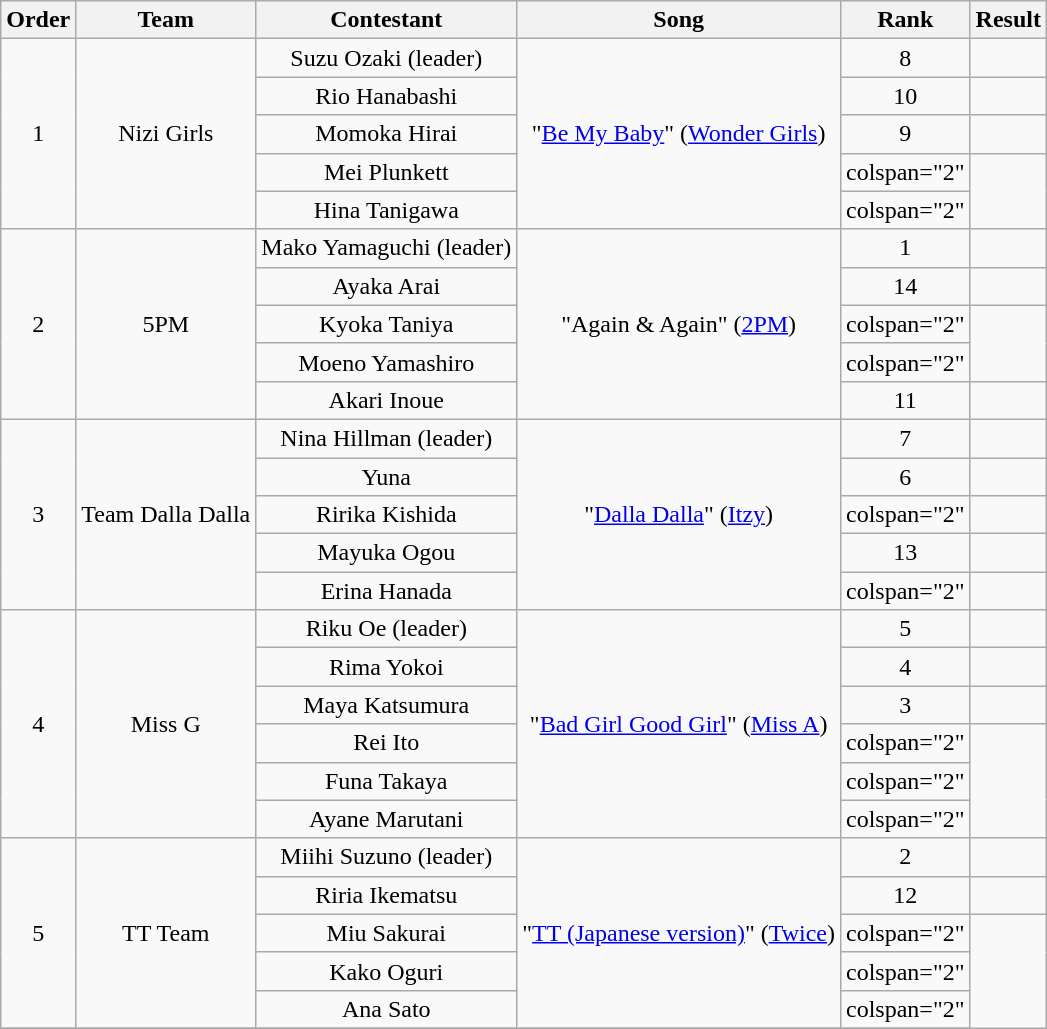<table class="wikitable sortable" style="text-align:center;">
<tr>
<th>Order</th>
<th>Team</th>
<th>Contestant</th>
<th>Song</th>
<th>Rank<br></th>
<th>Result<br></th>
</tr>
<tr>
<td rowspan="5">1</td>
<td rowspan="5">Nizi Girls</td>
<td data-sort-value="Ozaki">Suzu Ozaki (leader)</td>
<td rowspan="5">"<a href='#'>Be My Baby</a>" (<a href='#'>Wonder Girls</a>)</td>
<td>8</td>
<td></td>
</tr>
<tr>
<td data-sort-value="Hanabashi">Rio Hanabashi</td>
<td>10</td>
<td></td>
</tr>
<tr>
<td data-sort-value="Hirai">Momoka Hirai</td>
<td>9</td>
<td></td>
</tr>
<tr>
<td data-sort-value="Plunkett">Mei Plunkett</td>
<td>colspan="2" </td>
</tr>
<tr>
<td data-sort-value="Tanigawa">Hina Tanigawa</td>
<td>colspan="2" </td>
</tr>
<tr>
<td rowspan="5">2</td>
<td rowspan="5">5PM</td>
<td data-sort-value="Yamaguchi">Mako Yamaguchi (leader)</td>
<td rowspan="5">"Again & Again" (<a href='#'>2PM</a>)</td>
<td>1</td>
<td></td>
</tr>
<tr>
<td data-sort-value="Arai">Ayaka Arai</td>
<td>14</td>
<td></td>
</tr>
<tr>
<td data-sort-value="Taniya">Kyoka Taniya</td>
<td>colspan="2" </td>
</tr>
<tr>
<td data-sort-value="Yamashiro">Moeno Yamashiro</td>
<td>colspan="2" </td>
</tr>
<tr>
<td data-sort-value="Inoue">Akari Inoue</td>
<td>11</td>
<td></td>
</tr>
<tr>
<td rowspan="5">3</td>
<td rowspan="5">Team Dalla Dalla</td>
<td data-sort-value="Hillman">Nina Hillman (leader)</td>
<td rowspan="5">"<a href='#'>Dalla Dalla</a>" (<a href='#'>Itzy</a>)</td>
<td>7</td>
<td></td>
</tr>
<tr>
<td>Yuna</td>
<td>6</td>
<td></td>
</tr>
<tr>
<td data-sort-value="Kishida">Ririka Kishida</td>
<td>colspan="2" </td>
</tr>
<tr>
<td data-sort-value="Ogou">Mayuka Ogou</td>
<td>13</td>
<td></td>
</tr>
<tr>
<td data-sort-value="Hanada">Erina Hanada</td>
<td>colspan="2" </td>
</tr>
<tr>
<td rowspan="6">4</td>
<td rowspan="6">Miss G</td>
<td data-sort-value="Oe">Riku Oe (leader)</td>
<td rowspan="6">"<a href='#'>Bad Girl Good Girl</a>" (<a href='#'>Miss A</a>)</td>
<td>5</td>
<td></td>
</tr>
<tr>
<td data-sort-value="Yokoi">Rima Yokoi</td>
<td>4</td>
<td></td>
</tr>
<tr>
<td data-sort-value="Katsumura">Maya Katsumura</td>
<td>3</td>
<td></td>
</tr>
<tr>
<td data-sort-value="Ito">Rei Ito</td>
<td>colspan="2" </td>
</tr>
<tr>
<td data-sort-value="Takaya">Funa Takaya</td>
<td>colspan="2" </td>
</tr>
<tr>
<td data-sort-value="Marutani">Ayane Marutani</td>
<td>colspan="2" </td>
</tr>
<tr>
<td rowspan="5">5</td>
<td rowspan="5">TT Team</td>
<td data-sort-value="Suzuno">Miihi Suzuno (leader)</td>
<td rowspan="5">"<a href='#'>TT (Japanese version)</a>" (<a href='#'>Twice</a>)</td>
<td>2</td>
<td></td>
</tr>
<tr>
<td data-sort-value="Ikematsu">Riria Ikematsu</td>
<td>12</td>
<td></td>
</tr>
<tr>
<td data-sort-value="Sakurai">Miu Sakurai</td>
<td>colspan="2" </td>
</tr>
<tr>
<td data-sort-value="Oguri">Kako Oguri</td>
<td>colspan="2" </td>
</tr>
<tr>
<td data-sort-value="Sato">Ana Sato</td>
<td>colspan="2" </td>
</tr>
<tr>
</tr>
</table>
